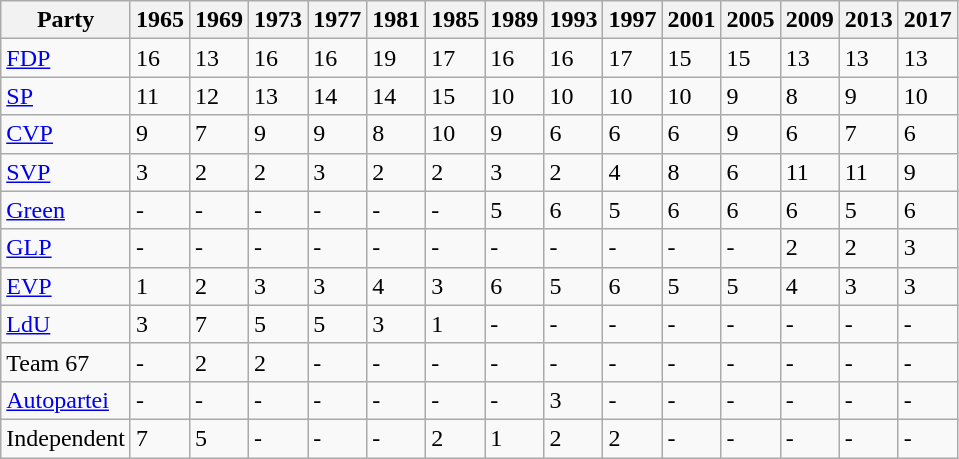<table class="wikitable">
<tr>
<th>Party</th>
<th>1965</th>
<th>1969</th>
<th>1973</th>
<th>1977</th>
<th>1981</th>
<th>1985</th>
<th>1989</th>
<th>1993</th>
<th>1997</th>
<th>2001</th>
<th>2005</th>
<th>2009</th>
<th>2013</th>
<th>2017</th>
</tr>
<tr>
<td><a href='#'>FDP</a></td>
<td>16</td>
<td>13</td>
<td>16</td>
<td>16</td>
<td>19</td>
<td>17</td>
<td>16</td>
<td>16</td>
<td>17</td>
<td>15</td>
<td>15</td>
<td>13</td>
<td>13</td>
<td>13</td>
</tr>
<tr>
<td><a href='#'>SP</a></td>
<td>11</td>
<td>12</td>
<td>13</td>
<td>14</td>
<td>14</td>
<td>15</td>
<td>10</td>
<td>10</td>
<td>10</td>
<td>10</td>
<td>9</td>
<td>8</td>
<td>9</td>
<td>10</td>
</tr>
<tr>
<td><a href='#'>CVP</a></td>
<td>9</td>
<td>7</td>
<td>9</td>
<td>9</td>
<td>8</td>
<td>10</td>
<td>9</td>
<td>6</td>
<td>6</td>
<td>6</td>
<td>9</td>
<td>6</td>
<td>7</td>
<td>6</td>
</tr>
<tr>
<td><a href='#'>SVP</a></td>
<td>3</td>
<td>2</td>
<td>2</td>
<td>3</td>
<td>2</td>
<td>2</td>
<td>3</td>
<td>2</td>
<td>4</td>
<td>8</td>
<td>6</td>
<td>11</td>
<td>11</td>
<td>9</td>
</tr>
<tr>
<td><a href='#'>Green</a></td>
<td>-</td>
<td>-</td>
<td>-</td>
<td>-</td>
<td>-</td>
<td>-</td>
<td>5</td>
<td>6</td>
<td>5</td>
<td>6</td>
<td>6</td>
<td>6</td>
<td>5</td>
<td>6</td>
</tr>
<tr>
<td><a href='#'>GLP</a></td>
<td>-</td>
<td>-</td>
<td>-</td>
<td>-</td>
<td>-</td>
<td>-</td>
<td>-</td>
<td>-</td>
<td>-</td>
<td>-</td>
<td>-</td>
<td>2</td>
<td>2</td>
<td>3</td>
</tr>
<tr>
<td><a href='#'>EVP</a></td>
<td>1</td>
<td>2</td>
<td>3</td>
<td>3</td>
<td>4</td>
<td>3</td>
<td>6</td>
<td>5</td>
<td>6</td>
<td>5</td>
<td>5</td>
<td>4</td>
<td>3</td>
<td>3</td>
</tr>
<tr>
<td><a href='#'>LdU</a></td>
<td>3</td>
<td>7</td>
<td>5</td>
<td>5</td>
<td>3</td>
<td>1</td>
<td>-</td>
<td>-</td>
<td>-</td>
<td>-</td>
<td>-</td>
<td>-</td>
<td>-</td>
<td>-</td>
</tr>
<tr>
<td>Team 67</td>
<td>-</td>
<td>2</td>
<td>2</td>
<td>-</td>
<td>-</td>
<td>-</td>
<td>-</td>
<td>-</td>
<td>-</td>
<td>-</td>
<td>-</td>
<td>-</td>
<td>-</td>
<td>-</td>
</tr>
<tr>
<td><a href='#'>Autopartei</a></td>
<td>-</td>
<td>-</td>
<td>-</td>
<td>-</td>
<td>-</td>
<td>-</td>
<td>-</td>
<td>3</td>
<td>-</td>
<td>-</td>
<td>-</td>
<td>-</td>
<td>-</td>
<td>-</td>
</tr>
<tr>
<td>Independent</td>
<td>7</td>
<td>5</td>
<td>-</td>
<td>-</td>
<td>-</td>
<td>2</td>
<td>1</td>
<td>2</td>
<td>2</td>
<td>-</td>
<td>-</td>
<td>-</td>
<td>-</td>
<td>-</td>
</tr>
</table>
